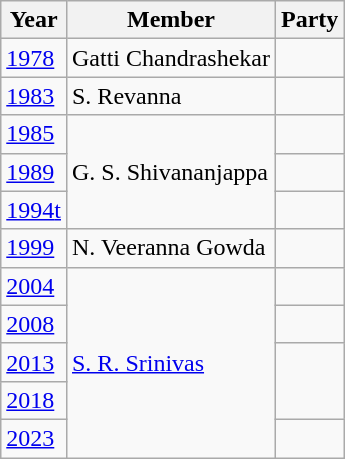<table class="wikitable sortable">
<tr>
<th>Year</th>
<th>Member</th>
<th colspan=2>Party</th>
</tr>
<tr>
<td><a href='#'>1978</a></td>
<td>Gatti Chandrashekar</td>
<td></td>
</tr>
<tr>
<td><a href='#'>1983</a></td>
<td>S. Revanna</td>
<td></td>
</tr>
<tr>
<td><a href='#'>1985</a></td>
<td rowspan="3">G. S. Shivananjappa</td>
<td></td>
</tr>
<tr>
<td><a href='#'>1989</a></td>
</tr>
<tr>
<td><a href='#'>1994</a><a href='#'>t</a></td>
<td></td>
</tr>
<tr>
<td><a href='#'>1999</a></td>
<td>N. Veeranna Gowda</td>
<td></td>
</tr>
<tr>
<td><a href='#'>2004</a></td>
<td rowspan=5><a href='#'>S. R. Srinivas</a></td>
<td></td>
</tr>
<tr>
<td><a href='#'>2008</a></td>
<td></td>
</tr>
<tr>
<td><a href='#'>2013</a></td>
</tr>
<tr>
<td><a href='#'>2018</a></td>
</tr>
<tr>
<td><a href='#'>2023</a></td>
<td></td>
</tr>
</table>
